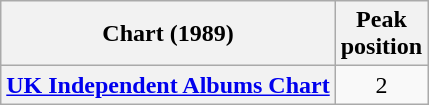<table class="wikitable plainrowheaders" style="text-align:center">
<tr>
<th scope="col">Chart (1989)</th>
<th scope="col">Peak<br>position</th>
</tr>
<tr>
<th scope="row"><a href='#'>UK Independent Albums Chart</a></th>
<td>2</td>
</tr>
</table>
